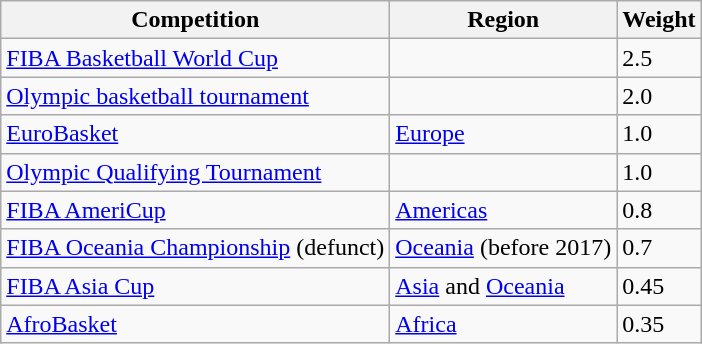<table class="wikitable">
<tr>
<th>Competition</th>
<th>Region</th>
<th>Weight</th>
</tr>
<tr>
<td><a href='#'>FIBA Basketball World Cup</a></td>
<td></td>
<td>2.5</td>
</tr>
<tr>
<td><a href='#'>Olympic basketball tournament</a></td>
<td></td>
<td>2.0</td>
</tr>
<tr>
<td><a href='#'>EuroBasket</a></td>
<td><a href='#'>Europe</a></td>
<td>1.0</td>
</tr>
<tr>
<td><a href='#'>Olympic Qualifying Tournament</a></td>
<td></td>
<td>1.0</td>
</tr>
<tr>
<td><a href='#'>FIBA AmeriCup</a></td>
<td><a href='#'>Americas</a></td>
<td>0.8</td>
</tr>
<tr>
<td><a href='#'>FIBA Oceania Championship</a> (defunct)</td>
<td><a href='#'>Oceania</a> (before 2017)</td>
<td>0.7</td>
</tr>
<tr>
<td><a href='#'>FIBA Asia Cup</a></td>
<td><a href='#'>Asia</a> and <a href='#'>Oceania</a></td>
<td>0.45</td>
</tr>
<tr>
<td><a href='#'>AfroBasket</a></td>
<td><a href='#'>Africa</a></td>
<td>0.35</td>
</tr>
</table>
